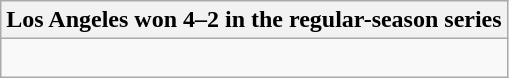<table class="wikitable collapsible collapsed">
<tr>
<th>Los Angeles won 4–2 in the regular-season series</th>
</tr>
<tr>
<td><br>




</td>
</tr>
</table>
